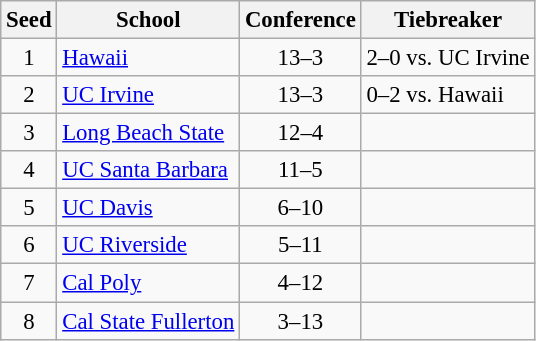<table class="wikitable" style="white-space:nowrap; font-size:95%;text-align:center">
<tr>
<th>Seed</th>
<th>School</th>
<th>Conference</th>
<th>Tiebreaker</th>
</tr>
<tr>
<td>1</td>
<td align=left><a href='#'>Hawaii</a></td>
<td>13–3</td>
<td align=left>2–0 vs. UC Irvine</td>
</tr>
<tr>
<td>2</td>
<td align=left><a href='#'>UC Irvine</a></td>
<td>13–3</td>
<td align=left>0–2 vs. Hawaii</td>
</tr>
<tr>
<td>3</td>
<td align=left><a href='#'>Long Beach State</a></td>
<td>12–4</td>
<td align=left></td>
</tr>
<tr>
<td>4</td>
<td align=left><a href='#'>UC Santa Barbara</a></td>
<td>11–5</td>
<td align=left></td>
</tr>
<tr>
<td>5</td>
<td align=left><a href='#'>UC Davis</a></td>
<td>6–10</td>
<td align=left></td>
</tr>
<tr>
<td>6</td>
<td align=left><a href='#'>UC Riverside</a></td>
<td>5–11</td>
<td align=left></td>
</tr>
<tr>
<td>7</td>
<td align=left><a href='#'>Cal Poly</a></td>
<td>4–12</td>
<td align=left></td>
</tr>
<tr>
<td>8</td>
<td align=left><a href='#'>Cal State Fullerton</a></td>
<td>3–13</td>
<td align=left></td>
</tr>
</table>
